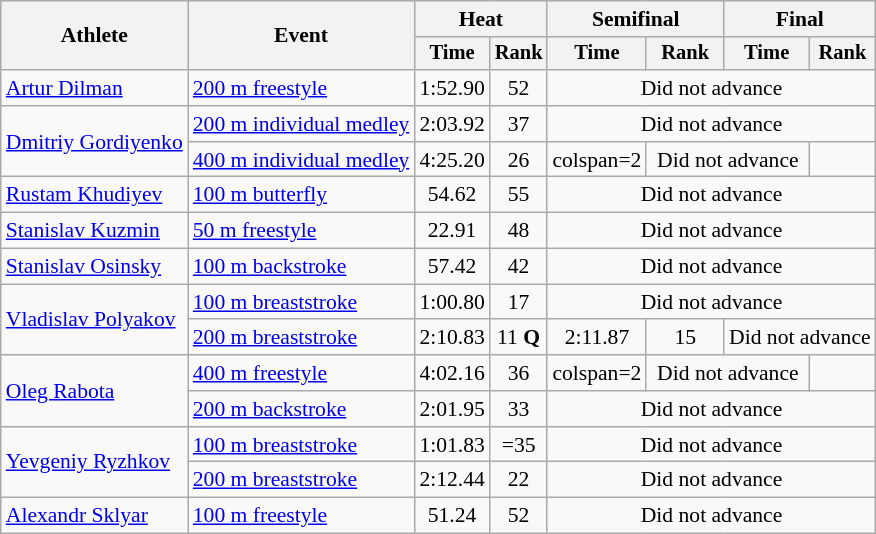<table class=wikitable style="font-size:90%">
<tr>
<th rowspan="2">Athlete</th>
<th rowspan="2">Event</th>
<th colspan="2">Heat</th>
<th colspan="2">Semifinal</th>
<th colspan="2">Final</th>
</tr>
<tr style="font-size:95%">
<th>Time</th>
<th>Rank</th>
<th>Time</th>
<th>Rank</th>
<th>Time</th>
<th>Rank</th>
</tr>
<tr align=center>
<td align=left><a href='#'>Artur Dilman</a></td>
<td align=left><a href='#'>200 m freestyle</a></td>
<td>1:52.90</td>
<td>52</td>
<td colspan=4>Did not advance</td>
</tr>
<tr align=center>
<td align=left rowspan=2><a href='#'>Dmitriy Gordiyenko</a></td>
<td align=left><a href='#'>200 m individual medley</a></td>
<td>2:03.92</td>
<td>37</td>
<td colspan=4>Did not advance</td>
</tr>
<tr align=center>
<td align=left><a href='#'>400 m individual medley</a></td>
<td>4:25.20</td>
<td>26</td>
<td>colspan=2 </td>
<td colspan=2>Did not advance</td>
</tr>
<tr align=center>
<td align=left><a href='#'>Rustam Khudiyev</a></td>
<td align=left><a href='#'>100 m butterfly</a></td>
<td>54.62</td>
<td>55</td>
<td colspan=4>Did not advance</td>
</tr>
<tr align=center>
<td align=left><a href='#'>Stanislav Kuzmin</a></td>
<td align=left><a href='#'>50 m freestyle</a></td>
<td>22.91</td>
<td>48</td>
<td colspan=4>Did not advance</td>
</tr>
<tr align=center>
<td align=left><a href='#'>Stanislav Osinsky</a></td>
<td align=left><a href='#'>100 m backstroke</a></td>
<td>57.42</td>
<td>42</td>
<td colspan=4>Did not advance</td>
</tr>
<tr align=center>
<td align=left rowspan=2><a href='#'>Vladislav Polyakov</a></td>
<td align=left><a href='#'>100 m breaststroke</a></td>
<td>1:00.80</td>
<td>17</td>
<td colspan=4>Did not advance</td>
</tr>
<tr align=center>
<td align=left><a href='#'>200 m breaststroke</a></td>
<td>2:10.83</td>
<td>11 <strong>Q</strong></td>
<td>2:11.87</td>
<td>15</td>
<td colspan=2>Did not advance</td>
</tr>
<tr align=center>
<td align=left rowspan=2><a href='#'>Oleg Rabota</a></td>
<td align=left><a href='#'>400 m freestyle</a></td>
<td>4:02.16</td>
<td>36</td>
<td>colspan=2 </td>
<td colspan=2>Did not advance</td>
</tr>
<tr align=center>
<td align=left><a href='#'>200 m backstroke</a></td>
<td>2:01.95</td>
<td>33</td>
<td colspan=4>Did not advance</td>
</tr>
<tr align=center>
<td align=left rowspan=2><a href='#'>Yevgeniy Ryzhkov</a></td>
<td align=left><a href='#'>100 m breaststroke</a></td>
<td>1:01.83</td>
<td>=35</td>
<td colspan=4>Did not advance</td>
</tr>
<tr align=center>
<td align=left><a href='#'>200 m breaststroke</a></td>
<td>2:12.44</td>
<td>22</td>
<td colspan=4>Did not advance</td>
</tr>
<tr align=center>
<td align=left><a href='#'>Alexandr Sklyar</a></td>
<td align=left><a href='#'>100 m freestyle</a></td>
<td>51.24</td>
<td>52</td>
<td colspan=4>Did not advance</td>
</tr>
</table>
